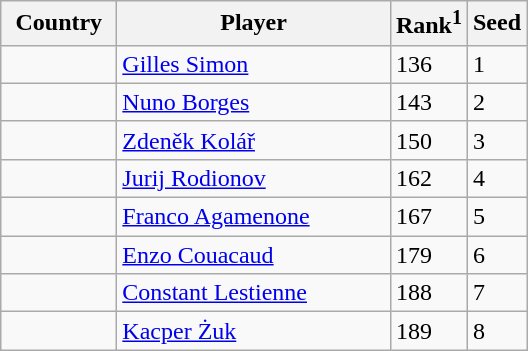<table class="sortable wikitable">
<tr>
<th width="70">Country</th>
<th width="175">Player</th>
<th>Rank<sup>1</sup></th>
<th>Seed</th>
</tr>
<tr>
<td></td>
<td><a href='#'>Gilles Simon</a></td>
<td>136</td>
<td>1</td>
</tr>
<tr>
<td></td>
<td><a href='#'>Nuno Borges</a></td>
<td>143</td>
<td>2</td>
</tr>
<tr>
<td></td>
<td><a href='#'>Zdeněk Kolář</a></td>
<td>150</td>
<td>3</td>
</tr>
<tr>
<td></td>
<td><a href='#'>Jurij Rodionov</a></td>
<td>162</td>
<td>4</td>
</tr>
<tr>
<td></td>
<td><a href='#'>Franco Agamenone</a></td>
<td>167</td>
<td>5</td>
</tr>
<tr>
<td></td>
<td><a href='#'>Enzo Couacaud</a></td>
<td>179</td>
<td>6</td>
</tr>
<tr>
<td></td>
<td><a href='#'>Constant Lestienne</a></td>
<td>188</td>
<td>7</td>
</tr>
<tr>
<td></td>
<td><a href='#'>Kacper Żuk</a></td>
<td>189</td>
<td>8</td>
</tr>
</table>
